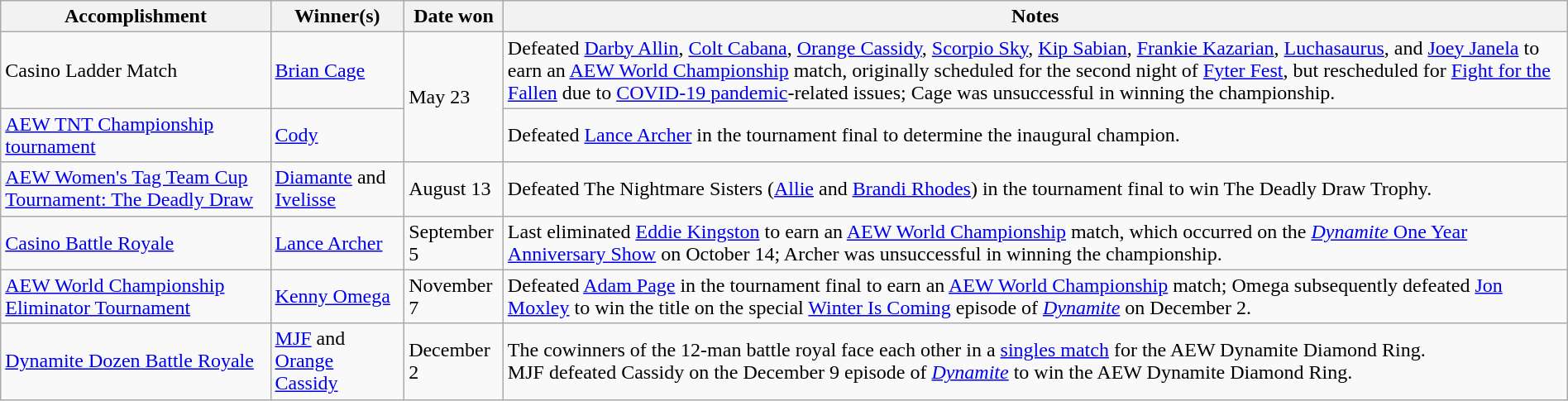<table class="wikitable" style="width:100%;">
<tr>
<th>Accomplishment</th>
<th>Winner(s)</th>
<th>Date won</th>
<th>Notes</th>
</tr>
<tr>
<td>Casino Ladder Match</td>
<td><a href='#'>Brian Cage</a></td>
<td rowspan=2>May 23</td>
<td>Defeated <a href='#'>Darby Allin</a>, <a href='#'>Colt Cabana</a>, <a href='#'>Orange Cassidy</a>, <a href='#'>Scorpio Sky</a>, <a href='#'>Kip Sabian</a>, <a href='#'>Frankie Kazarian</a>, <a href='#'>Luchasaurus</a>, and <a href='#'>Joey Janela</a> to earn an <a href='#'>AEW World Championship</a> match, originally scheduled for the second night of <a href='#'>Fyter Fest</a>, but rescheduled for <a href='#'>Fight for the Fallen</a> due to <a href='#'>COVID-19 pandemic</a>-related issues; Cage was unsuccessful in winning the championship.</td>
</tr>
<tr>
<td><a href='#'>AEW TNT Championship tournament</a></td>
<td><a href='#'>Cody</a></td>
<td>Defeated <a href='#'>Lance Archer</a> in the tournament final to determine the inaugural champion.</td>
</tr>
<tr>
<td><a href='#'>AEW Women's Tag Team Cup Tournament: The Deadly Draw</a></td>
<td><a href='#'>Diamante</a> and <a href='#'>Ivelisse</a></td>
<td>August 13<br></td>
<td>Defeated The Nightmare Sisters (<a href='#'>Allie</a> and <a href='#'>Brandi Rhodes</a>) in the tournament final to win The Deadly Draw Trophy.</td>
</tr>
<tr>
<td><a href='#'>Casino Battle Royale</a><br></td>
<td><a href='#'>Lance Archer</a></td>
<td>September 5</td>
<td>Last eliminated <a href='#'>Eddie Kingston</a> to earn an <a href='#'>AEW World Championship</a> match, which occurred on the <a href='#'><em>Dynamite</em> One Year Anniversary Show</a> on October 14; Archer was unsuccessful in winning the championship.</td>
</tr>
<tr>
<td><a href='#'>AEW World Championship Eliminator Tournament</a></td>
<td><a href='#'>Kenny Omega</a></td>
<td>November 7</td>
<td>Defeated <a href='#'>Adam Page</a> in the tournament final to earn an <a href='#'>AEW World Championship</a> match; Omega subsequently defeated <a href='#'>Jon Moxley</a> to win the title on the special <a href='#'>Winter Is Coming</a> episode of <em><a href='#'>Dynamite</a></em> on December 2.</td>
</tr>
<tr>
<td><a href='#'>Dynamite Dozen Battle Royale</a></td>
<td><a href='#'>MJF</a> and <a href='#'>Orange Cassidy</a></td>
<td>December 2</td>
<td>The cowinners of the 12-man battle royal face each other in a <a href='#'>singles match</a> for the AEW Dynamite Diamond Ring.<br>MJF defeated Cassidy on the December 9 episode of <em><a href='#'>Dynamite</a></em> to win the AEW Dynamite Diamond Ring.</td>
</tr>
</table>
